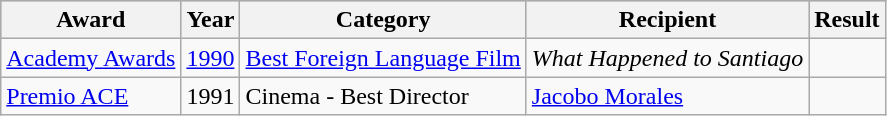<table class="wikitable">
<tr style="background:#b0c4de; text-align:center;">
<th>Award</th>
<th>Year</th>
<th>Category</th>
<th>Recipient</th>
<th>Result</th>
</tr>
<tr>
<td><a href='#'>Academy Awards</a></td>
<td align="center"><a href='#'>1990</a></td>
<td><a href='#'>Best Foreign Language Film</a></td>
<td><em>What Happened to Santiago</em></td>
<td></td>
</tr>
<tr>
<td><a href='#'>Premio ACE</a></td>
<td align="center">1991</td>
<td>Cinema - Best Director</td>
<td><a href='#'>Jacobo Morales</a></td>
<td></td>
</tr>
</table>
